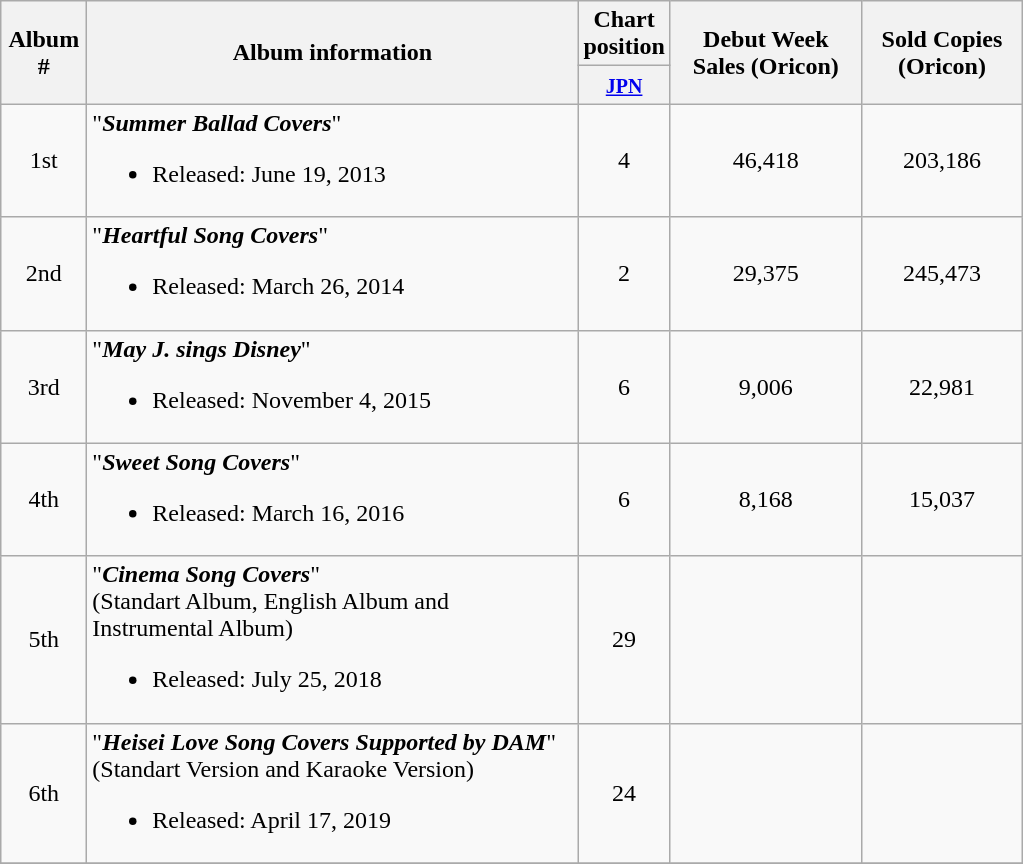<table class="wikitable">
<tr>
<th width="50" rowspan="2">Album #</th>
<th width="320" rowspan="2">Album information</th>
<th>Chart position</th>
<th width="120" rowspan="2">Debut Week Sales (Oricon)</th>
<th width="100" rowspan="2">Sold Copies (Oricon)</th>
</tr>
<tr>
<th width="30"><small><a href='#'>JPN</a></small></th>
</tr>
<tr>
<td align="center">1st</td>
<td align="left">"<strong><em>Summer Ballad Covers</em></strong>"<br><ul><li>Released: June 19, 2013</li></ul></td>
<td align="center">4</td>
<td align="center">46,418</td>
<td align="center">203,186</td>
</tr>
<tr>
<td align="center">2nd</td>
<td align="left">"<strong><em>Heartful Song Covers</em></strong>"<br><ul><li>Released: March 26, 2014</li></ul></td>
<td align="center">2</td>
<td align="center">29,375</td>
<td align="center">245,473</td>
</tr>
<tr>
<td align="center">3rd</td>
<td align="left">"<strong><em>May J. sings Disney</em></strong>"<br><ul><li>Released: November 4, 2015</li></ul></td>
<td align="center">6</td>
<td align="center">9,006</td>
<td align="center">22,981</td>
</tr>
<tr>
<td align="center">4th</td>
<td align="left">"<strong><em>Sweet Song Covers</em></strong>"<br><ul><li>Released: March 16, 2016</li></ul></td>
<td align="center">6</td>
<td align="center">8,168</td>
<td align="center">15,037</td>
</tr>
<tr>
<td align="center">5th</td>
<td align="left">"<strong><em>Cinema Song Covers</em></strong>"<br>(Standart Album, English Album and Instrumental Album)<br><ul><li>Released: July 25, 2018</li></ul></td>
<td align="center">29</td>
<td align="center"></td>
<td align="center"></td>
</tr>
<tr>
<td align="center">6th</td>
<td align="left">"<strong><em>Heisei Love Song Covers Supported by DAM</em></strong>"<br>(Standart Version and Karaoke Version)<br><ul><li>Released: April 17, 2019</li></ul></td>
<td align="center">24</td>
<td align="center"></td>
<td align="center"></td>
</tr>
<tr>
</tr>
</table>
